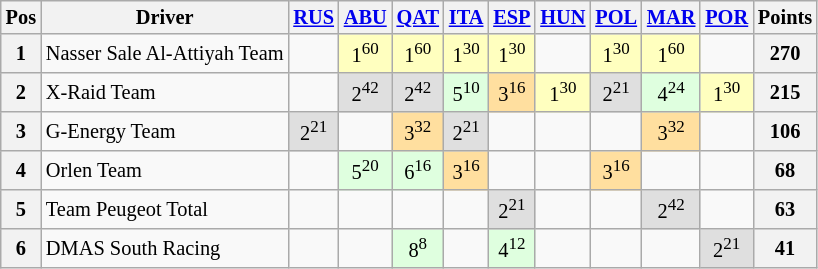<table class="wikitable" style="font-size: 85%; text-align: center;">
<tr valign="top">
<th valign="middle">Pos</th>
<th valign="middle">Driver</th>
<th><a href='#'>RUS</a><br></th>
<th><a href='#'>ABU</a><br></th>
<th><a href='#'>QAT</a><br></th>
<th><a href='#'>ITA</a><br></th>
<th><a href='#'>ESP</a><br></th>
<th><a href='#'>HUN</a><br></th>
<th><a href='#'>POL</a><br></th>
<th><a href='#'>MAR</a><br></th>
<th><a href='#'>POR</a><br></th>
<th valign="middle">Points</th>
</tr>
<tr>
<th>1</th>
<td align=left> Nasser Sale Al-Attiyah Team</td>
<td></td>
<td style="background:#ffffbf;">1<sup>60</sup></td>
<td style="background:#ffffbf;">1<sup>60</sup></td>
<td style="background:#ffffbf;">1<sup>30</sup></td>
<td style="background:#ffffbf;">1<sup>30</sup></td>
<td></td>
<td style="background:#ffffbf;">1<sup>30</sup></td>
<td style="background:#ffffbf;">1<sup>60</sup></td>
<td></td>
<th>270</th>
</tr>
<tr>
<th>2</th>
<td align=left> X-Raid Team</td>
<td></td>
<td style="background:#dfdfdf;">2<sup>42</sup></td>
<td style="background:#dfdfdf;">2<sup>42</sup></td>
<td style="background:#dfffdf;">5<sup>10</sup></td>
<td style="background:#ffdf9f;">3<sup>16</sup></td>
<td style="background:#ffffbf;">1<sup>30</sup></td>
<td style="background:#dfdfdf;">2<sup>21</sup></td>
<td style="background:#dfffdf;">4<sup>24</sup></td>
<td style="background:#ffffbf;">1<sup>30</sup></td>
<th>215</th>
</tr>
<tr>
<th>3</th>
<td align=left> G-Energy Team</td>
<td style="background:#dfdfdf;">2<sup>21</sup></td>
<td></td>
<td style="background:#ffdf9f;">3<sup>32</sup></td>
<td style="background:#dfdfdf;">2<sup>21</sup></td>
<td></td>
<td></td>
<td></td>
<td style="background:#ffdf9f;">3<sup>32</sup></td>
<td></td>
<th>106</th>
</tr>
<tr>
<th>4</th>
<td align=left> Orlen Team</td>
<td></td>
<td style="background:#dfffdf;">5<sup>20</sup></td>
<td style="background:#dfffdf;">6<sup>16</sup></td>
<td style="background:#ffdf9f;">3<sup>16</sup></td>
<td></td>
<td></td>
<td style="background:#ffdf9f;">3<sup>16</sup></td>
<td></td>
<td></td>
<th>68</th>
</tr>
<tr>
<th>5</th>
<td align=left> Team Peugeot Total</td>
<td></td>
<td></td>
<td></td>
<td></td>
<td style="background:#dfdfdf;">2<sup>21</sup></td>
<td></td>
<td></td>
<td style="background:#dfdfdf;">2<sup>42</sup></td>
<td></td>
<th>63</th>
</tr>
<tr>
<th>6</th>
<td align=left> DMAS South Racing</td>
<td></td>
<td></td>
<td style="background:#dfffdf;">8<sup>8</sup></td>
<td></td>
<td style="background:#dfffdf;">4<sup>12</sup></td>
<td></td>
<td></td>
<td></td>
<td style="background:#dfdfdf;">2<sup>21</sup></td>
<th>41</th>
</tr>
</table>
